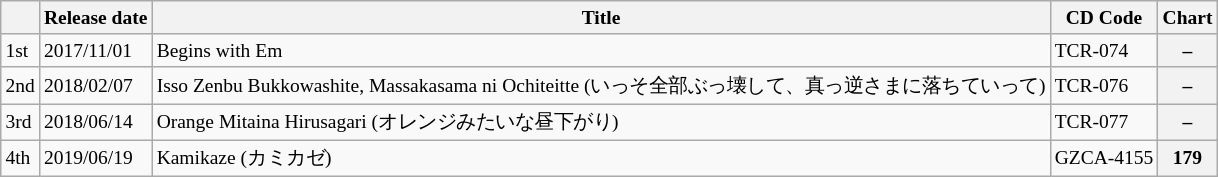<table class=wikitable style="font-size:small">
<tr>
<th></th>
<th>Release date</th>
<th>Title</th>
<th>CD Code</th>
<th>Chart</th>
</tr>
<tr>
<td>1st</td>
<td>2017/11/01</td>
<td>Begins with Em</td>
<td>TCR-074</td>
<th>–</th>
</tr>
<tr>
<td>2nd</td>
<td>2018/02/07</td>
<td>Isso Zenbu Bukkowashite, Massakasama ni Ochiteitte (いっそ全部ぶっ壊して、真っ逆さまに落ちていって)</td>
<td>TCR-076</td>
<th>–</th>
</tr>
<tr>
<td>3rd</td>
<td>2018/06/14</td>
<td>Orange Mitaina Hirusagari (オレンジみたいな昼下がり)</td>
<td>TCR-077</td>
<th>–</th>
</tr>
<tr>
<td>4th</td>
<td>2019/06/19</td>
<td>Kamikaze (カミカゼ)</td>
<td>GZCA-4155</td>
<th>179</th>
</tr>
</table>
